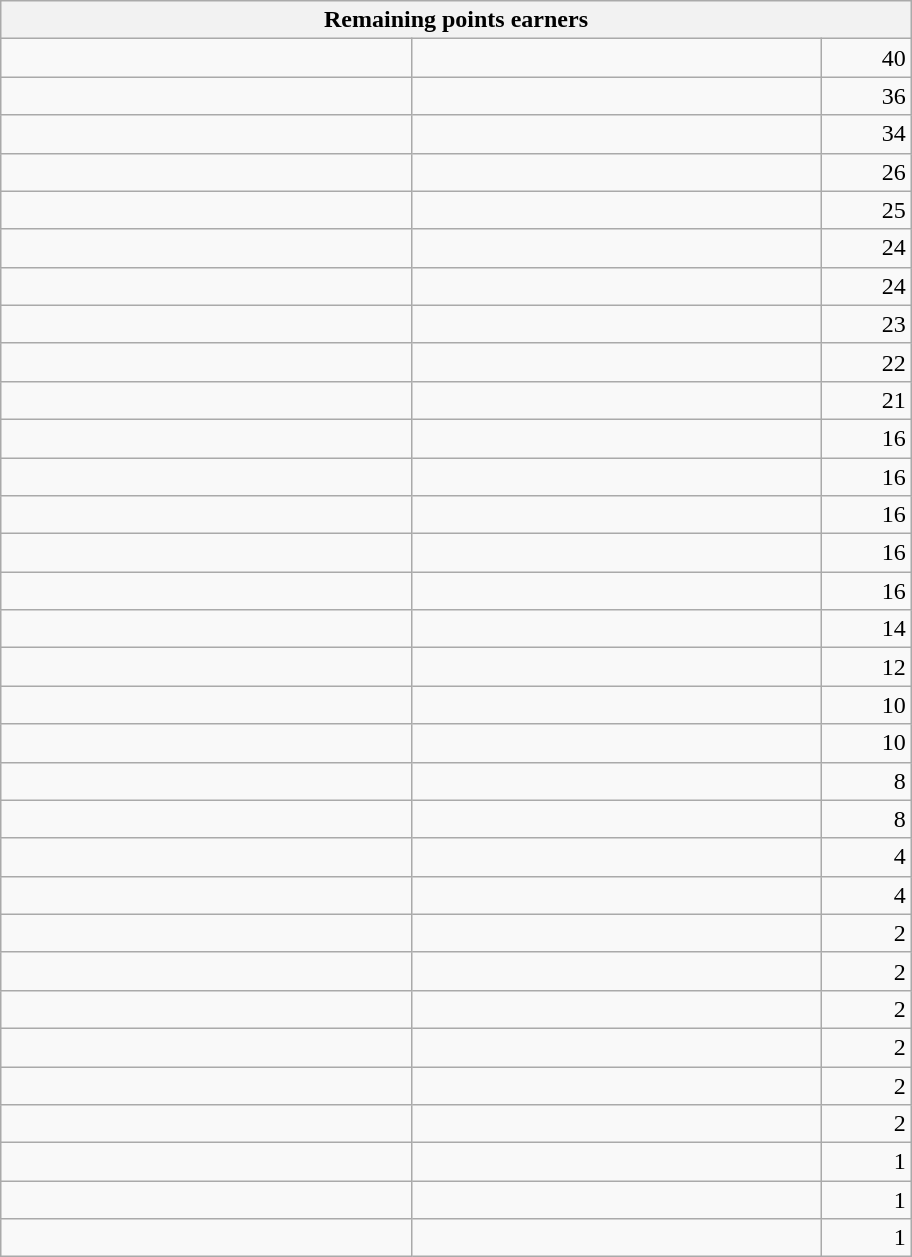<table class="collapsible collapsed wikitable" style="width:38em; margin-top:0;">
<tr>
<th colspan="3">Remaining points earners</th>
</tr>
<tr>
<td></td>
<td></td>
<td style="text-align:right;">40</td>
</tr>
<tr>
<td style="width:200px;"></td>
<td style="width:200px;"></td>
<td style="width:38px; text-align:right;">36</td>
</tr>
<tr>
<td></td>
<td></td>
<td style="text-align:right;">34</td>
</tr>
<tr>
<td></td>
<td></td>
<td style="text-align:right;">26</td>
</tr>
<tr>
<td></td>
<td></td>
<td style="text-align:right;">25</td>
</tr>
<tr>
<td></td>
<td></td>
<td style="text-align:right;">24</td>
</tr>
<tr>
<td></td>
<td></td>
<td style="text-align:right;">24</td>
</tr>
<tr>
<td></td>
<td></td>
<td style="text-align:right;">23</td>
</tr>
<tr>
<td></td>
<td></td>
<td style="text-align:right;">22</td>
</tr>
<tr>
<td></td>
<td></td>
<td style="text-align:right;">21</td>
</tr>
<tr>
<td></td>
<td></td>
<td style="text-align:right;">16</td>
</tr>
<tr>
<td></td>
<td></td>
<td style="text-align:right;">16</td>
</tr>
<tr>
<td></td>
<td></td>
<td style="text-align:right;">16</td>
</tr>
<tr>
<td></td>
<td></td>
<td style="text-align:right;">16</td>
</tr>
<tr>
<td></td>
<td></td>
<td style="text-align:right;">16</td>
</tr>
<tr>
<td></td>
<td></td>
<td style="text-align:right;">14</td>
</tr>
<tr>
<td></td>
<td></td>
<td style="text-align:right;">12</td>
</tr>
<tr>
<td></td>
<td></td>
<td style="text-align:right;">10</td>
</tr>
<tr>
<td></td>
<td></td>
<td style="text-align:right;">10</td>
</tr>
<tr>
<td></td>
<td></td>
<td style="text-align:right;">8</td>
</tr>
<tr>
<td></td>
<td></td>
<td style="text-align:right;">8</td>
</tr>
<tr>
<td></td>
<td></td>
<td style="text-align:right;">4</td>
</tr>
<tr>
<td></td>
<td></td>
<td style="text-align:right;">4</td>
</tr>
<tr>
<td></td>
<td></td>
<td style="text-align:right;">2</td>
</tr>
<tr>
<td></td>
<td></td>
<td style="text-align:right;">2</td>
</tr>
<tr>
<td></td>
<td></td>
<td style="text-align:right;">2</td>
</tr>
<tr>
<td></td>
<td></td>
<td style="text-align:right;">2</td>
</tr>
<tr>
<td></td>
<td></td>
<td style="text-align:right;">2</td>
</tr>
<tr>
<td></td>
<td></td>
<td style="text-align:right;">2</td>
</tr>
<tr>
<td></td>
<td></td>
<td style="text-align:right;">1</td>
</tr>
<tr>
<td></td>
<td></td>
<td style="text-align:right;">1</td>
</tr>
<tr>
<td></td>
<td></td>
<td style="text-align:right;">1</td>
</tr>
</table>
